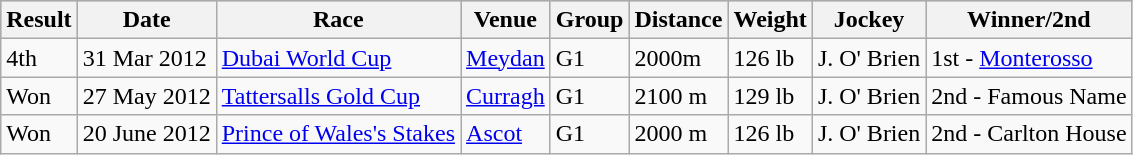<table class="wikitable">
<tr style="background:silver; color:black">
<th>Result</th>
<th>Date</th>
<th>Race</th>
<th>Venue</th>
<th>Group</th>
<th>Distance</th>
<th>Weight</th>
<th>Jockey</th>
<th>Winner/2nd</th>
</tr>
<tr>
<td>4th</td>
<td>31 Mar 2012</td>
<td><a href='#'>Dubai World Cup</a></td>
<td><a href='#'>Meydan</a></td>
<td>G1</td>
<td>2000m</td>
<td>126 lb</td>
<td>J. O' Brien</td>
<td>1st - <a href='#'>Monterosso</a></td>
</tr>
<tr>
<td>Won</td>
<td>27 May 2012</td>
<td><a href='#'>Tattersalls Gold Cup</a></td>
<td><a href='#'>Curragh</a></td>
<td>G1</td>
<td>2100 m</td>
<td>129 lb</td>
<td>J. O' Brien</td>
<td>2nd - Famous Name</td>
</tr>
<tr>
<td>Won</td>
<td>20 June 2012</td>
<td><a href='#'>Prince of Wales's Stakes</a></td>
<td><a href='#'>Ascot</a></td>
<td>G1</td>
<td>2000 m</td>
<td>126 lb</td>
<td>J. O' Brien</td>
<td>2nd - Carlton House</td>
</tr>
</table>
